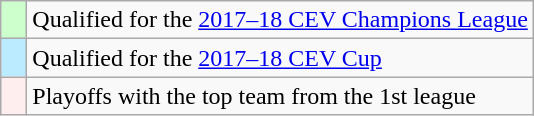<table class="wikitable" style="text-align: left;">
<tr>
<td width=10px bgcolor=#CCFFCC></td>
<td>Qualified for the <a href='#'>2017–18 CEV Champions League</a></td>
</tr>
<tr>
<td width=10px bgcolor=#BBEBFF></td>
<td>Qualified for the <a href='#'>2017–18 CEV Cup</a></td>
</tr>
<tr>
<td width=10px bgcolor=#FFEEEE></td>
<td>Playoffs with the top team from the 1st league</td>
</tr>
</table>
